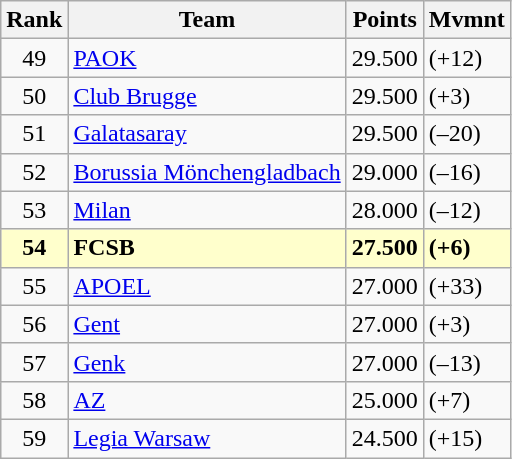<table class="wikitable" style="text-align: center;">
<tr>
<th>Rank</th>
<th>Team</th>
<th>Points</th>
<th>Mvmnt</th>
</tr>
<tr>
<td>49</td>
<td align=left> <a href='#'>PAOK</a></td>
<td align=left>29.500</td>
<td align=left> (+12)</td>
</tr>
<tr>
<td>50</td>
<td align=left> <a href='#'>Club Brugge</a></td>
<td align=left>29.500</td>
<td align=left> (+3)</td>
</tr>
<tr>
<td>51</td>
<td align=left> <a href='#'>Galatasaray</a></td>
<td align=left>29.500</td>
<td align=left> (–20)</td>
</tr>
<tr>
<td>52</td>
<td align=left> <a href='#'>Borussia Mönchengladbach</a></td>
<td align=left>29.000</td>
<td align=left> (–16)</td>
</tr>
<tr>
<td>53</td>
<td align=left> <a href='#'>Milan</a></td>
<td align=left>28.000</td>
<td align=left> (–12)</td>
</tr>
<tr style="background:#ffc;">
<td><strong>54</strong></td>
<td align=left> <strong> FCSB</strong></td>
<td align=left><strong>27.500</strong></td>
<td align=left> <strong>(+6)</strong></td>
</tr>
<tr>
<td>55</td>
<td align=left> <a href='#'>APOEL</a></td>
<td align=left>27.000</td>
<td align=left> (+33)</td>
</tr>
<tr>
<td>56</td>
<td align=left> <a href='#'>Gent</a></td>
<td align=left>27.000</td>
<td align=left> (+3)</td>
</tr>
<tr>
<td>57</td>
<td align=left> <a href='#'>Genk</a></td>
<td align=left>27.000</td>
<td align=left> (–13)</td>
</tr>
<tr>
<td>58</td>
<td align=left> <a href='#'>AZ</a></td>
<td align=left>25.000</td>
<td align=left> (+7)</td>
</tr>
<tr>
<td>59</td>
<td align=left> <a href='#'>Legia Warsaw</a></td>
<td align=left>24.500</td>
<td align=left> (+15)</td>
</tr>
</table>
